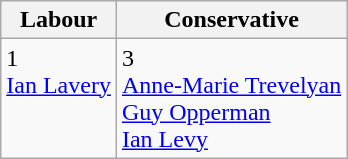<table class="wikitable">
<tr>
<th>Labour</th>
<th>Conservative</th>
</tr>
<tr>
<td valign=top>1<br><a href='#'>Ian Lavery</a></td>
<td>3<br><a href='#'>Anne-Marie Trevelyan</a><br><a href='#'>Guy Opperman</a><br><a href='#'>Ian Levy</a></td>
</tr>
</table>
